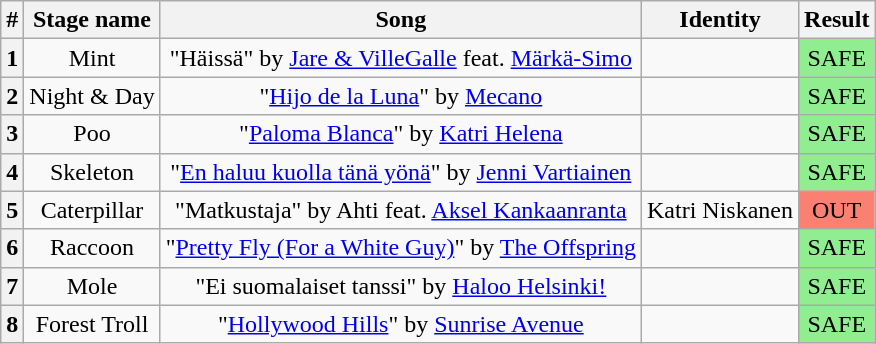<table class="wikitable plainrowheaders" style="text-align: center;">
<tr>
<th>#</th>
<th>Stage name</th>
<th>Song</th>
<th>Identity</th>
<th>Result</th>
</tr>
<tr>
<th>1</th>
<td>Mint</td>
<td>"Häissä" by <a href='#'>Jare & VilleGalle</a> feat. <a href='#'>Märkä-Simo</a></td>
<td></td>
<td bgcolor="lightgreen">SAFE</td>
</tr>
<tr>
<th>2</th>
<td>Night & Day</td>
<td>"<a href='#'>Hijo de la Luna</a>" by <a href='#'>Mecano</a></td>
<td></td>
<td bgcolor="lightgreen">SAFE</td>
</tr>
<tr>
<th>3</th>
<td>Poo</td>
<td>"<a href='#'>Paloma Blanca</a>" by <a href='#'>Katri Helena</a></td>
<td></td>
<td bgcolor="lightgreen">SAFE</td>
</tr>
<tr>
<th>4</th>
<td>Skeleton</td>
<td>"<a href='#'>En haluu kuolla tänä yönä</a>" by <a href='#'>Jenni Vartiainen</a></td>
<td></td>
<td bgcolor="lightgreen">SAFE</td>
</tr>
<tr>
<th>5</th>
<td>Caterpillar</td>
<td>"Matkustaja" by Ahti feat. <a href='#'>Aksel Kankaanranta</a></td>
<td>Katri Niskanen</td>
<td bgcolor="salmon">OUT</td>
</tr>
<tr>
<th>6</th>
<td>Raccoon</td>
<td>"<a href='#'>Pretty Fly (For a White Guy)</a>" by <a href='#'>The Offspring</a></td>
<td></td>
<td bgcolor="lightgreen">SAFE</td>
</tr>
<tr>
<th>7</th>
<td>Mole</td>
<td>"Ei suomalaiset tanssi" by <a href='#'>Haloo Helsinki!</a></td>
<td></td>
<td bgcolor="lightgreen">SAFE</td>
</tr>
<tr>
<th>8</th>
<td>Forest Troll</td>
<td>"<a href='#'>Hollywood Hills</a>" by <a href='#'>Sunrise Avenue</a></td>
<td></td>
<td bgcolor="lightgreen">SAFE</td>
</tr>
</table>
